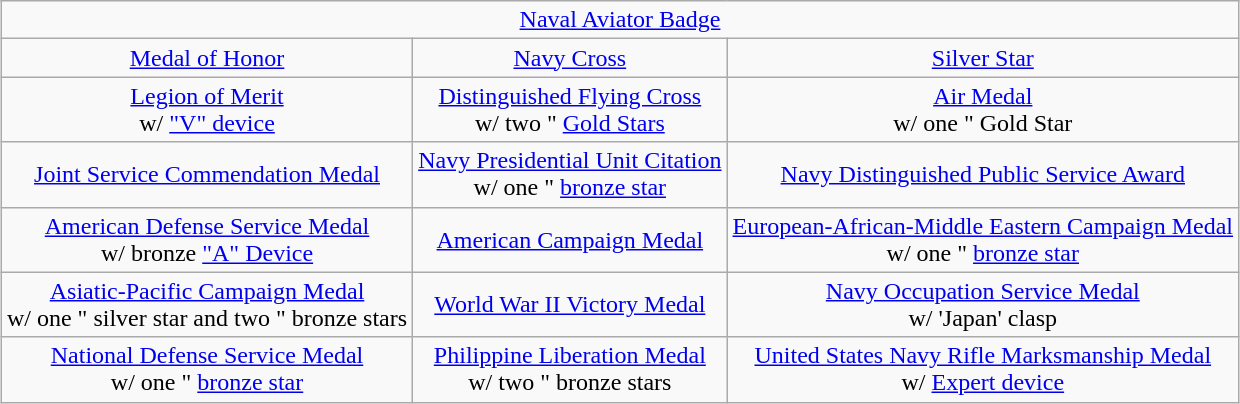<table class="wikitable" style="margin:1em auto; text-align:center;">
<tr>
<td colspan="3"><a href='#'>Naval Aviator Badge</a></td>
</tr>
<tr>
<td><a href='#'>Medal of Honor</a></td>
<td><a href='#'>Navy Cross</a></td>
<td><a href='#'>Silver Star</a></td>
</tr>
<tr>
<td><a href='#'>Legion of Merit</a><br>w/ <a href='#'>"V" device</a></td>
<td><a href='#'>Distinguished Flying Cross</a><br>w/ two " <a href='#'>Gold Stars</a></td>
<td><a href='#'>Air Medal</a><br>w/ one " Gold Star</td>
</tr>
<tr>
<td><a href='#'>Joint Service Commendation Medal</a></td>
<td><a href='#'>Navy Presidential Unit Citation</a><br>w/ one " <a href='#'>bronze star</a></td>
<td><a href='#'>Navy Distinguished Public Service Award</a></td>
</tr>
<tr>
<td><a href='#'>American Defense Service Medal</a><br>w/ bronze <a href='#'>"A" Device</a></td>
<td><a href='#'>American Campaign Medal</a></td>
<td><a href='#'>European-African-Middle Eastern Campaign Medal</a><br>w/ one " <a href='#'>bronze star</a></td>
</tr>
<tr>
<td><a href='#'>Asiatic-Pacific Campaign Medal</a><br>w/ one " silver star and two " bronze stars</td>
<td><a href='#'>World War II Victory Medal</a></td>
<td><a href='#'>Navy Occupation Service Medal</a><br>w/ 'Japan' clasp</td>
</tr>
<tr>
<td><a href='#'>National Defense Service Medal</a><br>w/ one " <a href='#'>bronze star</a></td>
<td><a href='#'>Philippine Liberation Medal</a><br>w/ two " bronze stars</td>
<td><a href='#'>United States Navy Rifle Marksmanship Medal</a><br>w/ <a href='#'>Expert device</a></td>
</tr>
</table>
